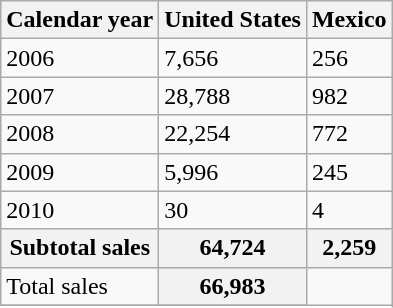<table class="wikitable">
<tr>
<th>Calendar year</th>
<th>United States</th>
<th>Mexico</th>
</tr>
<tr>
<td>2006</td>
<td>7,656</td>
<td>256</td>
</tr>
<tr>
<td>2007</td>
<td>28,788</td>
<td>982</td>
</tr>
<tr>
<td>2008</td>
<td>22,254</td>
<td>772</td>
</tr>
<tr>
<td>2009</td>
<td>5,996</td>
<td>245</td>
</tr>
<tr>
<td>2010</td>
<td>30</td>
<td>4</td>
</tr>
<tr>
<th>Subtotal sales</th>
<th>64,724</th>
<th>2,259</th>
</tr>
<tr>
<td>Total sales</td>
<th>66,983</th>
</tr>
<tr>
</tr>
</table>
